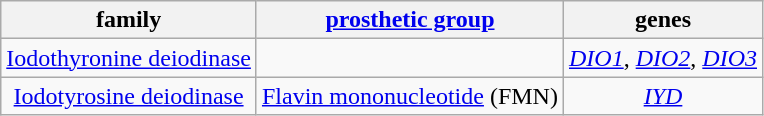<table class="wikitable" style="text-align: center">
<tr>
<th>family</th>
<th><a href='#'>prosthetic group</a></th>
<th>genes</th>
</tr>
<tr>
<td><a href='#'>Iodothyronine deiodinase</a></td>
<td></td>
<td><em><a href='#'>DIO1</a></em>, <em><a href='#'>DIO2</a></em>, <em><a href='#'>DIO3</a></em></td>
</tr>
<tr>
<td><a href='#'>Iodotyrosine deiodinase</a></td>
<td><a href='#'>Flavin mononucleotide</a> (FMN)</td>
<td><em><a href='#'>IYD</a></em></td>
</tr>
</table>
